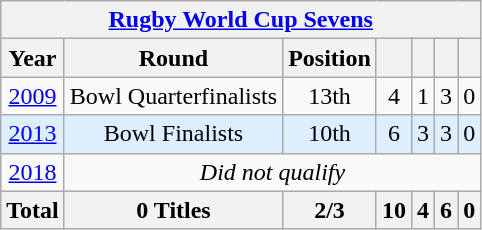<table class="wikitable" style="text-align: center;">
<tr>
<th colspan=10><a href='#'>Rugby World Cup Sevens</a></th>
</tr>
<tr>
<th>Year</th>
<th>Round</th>
<th>Position</th>
<th></th>
<th></th>
<th></th>
<th></th>
</tr>
<tr>
<td> <a href='#'>2009</a></td>
<td>Bowl Quarterfinalists</td>
<td>13th</td>
<td>4</td>
<td>1</td>
<td>3</td>
<td>0</td>
</tr>
<tr bgcolor=#ddeeff>
<td> <a href='#'>2013</a></td>
<td>Bowl Finalists</td>
<td>10th</td>
<td>6</td>
<td>3</td>
<td>3</td>
<td>0</td>
</tr>
<tr>
<td> <a href='#'>2018</a></td>
<td colspan="6"><em>Did not qualify</em></td>
</tr>
<tr>
<th>Total</th>
<th>0 Titles</th>
<th>2/3</th>
<th>10</th>
<th>4</th>
<th>6</th>
<th>0</th>
</tr>
</table>
